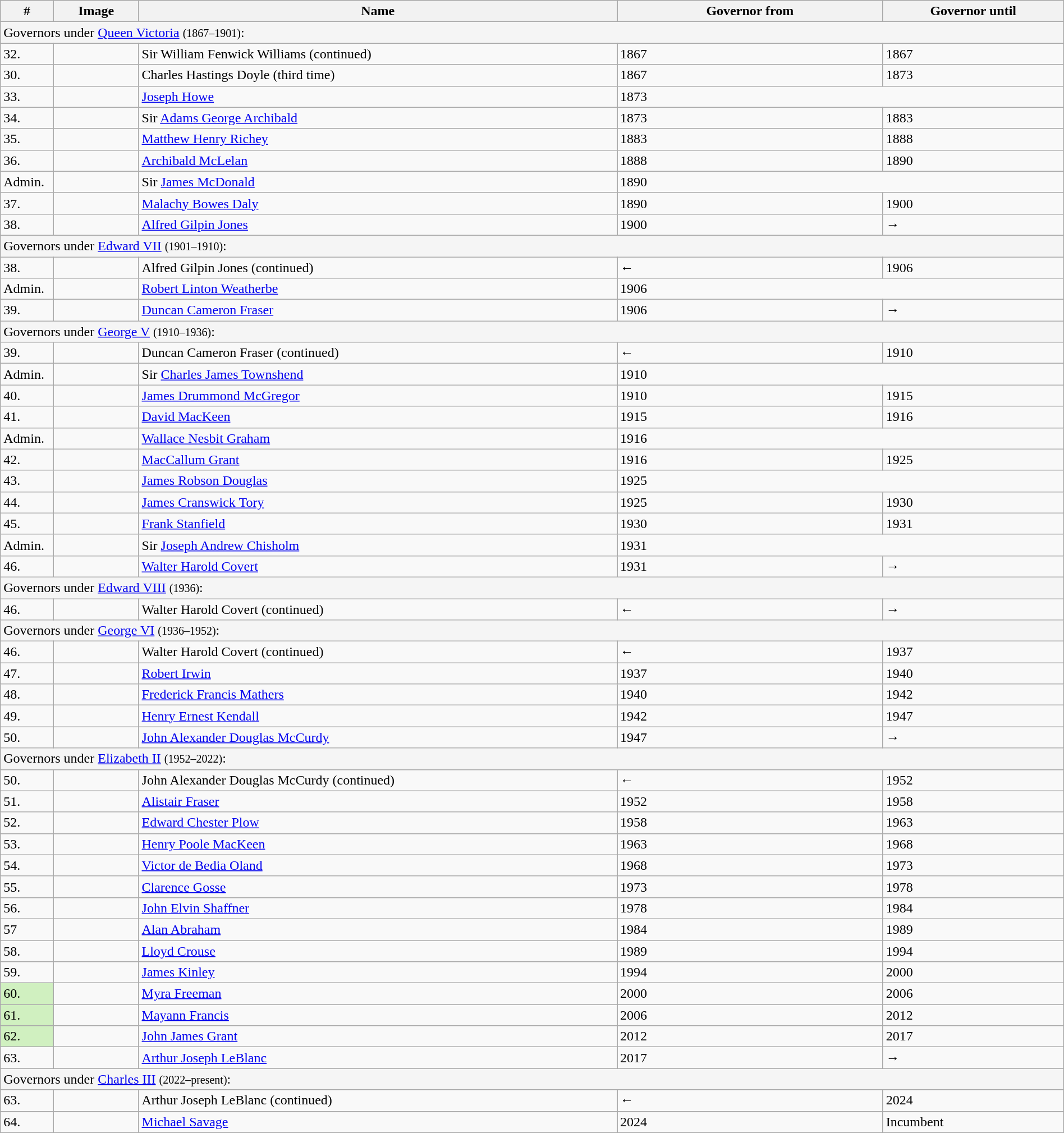<table class="wikitable" style="width:100%">
<tr>
<th width="5%">#</th>
<th width="8%">Image</th>
<th width="45%">Name</th>
<th width="25%">Governor from</th>
<th width="25%">Governor until</th>
</tr>
<tr bgcolor="#F5F5F5">
<td colspan="5" align="left"><span>Governors under <a href='#'>Queen Victoria</a> <small>(1867–1901)</small>:</span></td>
</tr>
<tr>
<td>32.</td>
<td></td>
<td>Sir William Fenwick Williams  (continued)</td>
<td>1867</td>
<td>1867</td>
</tr>
<tr>
<td>30.</td>
<td></td>
<td>Charles Hastings Doyle (third time)</td>
<td>1867</td>
<td>1873</td>
</tr>
<tr>
<td>33.</td>
<td></td>
<td><a href='#'>Joseph Howe</a> </td>
<td colspan="2">1873</td>
</tr>
<tr>
<td>34.</td>
<td></td>
<td>Sir <a href='#'>Adams George Archibald</a> </td>
<td>1873</td>
<td>1883</td>
</tr>
<tr>
<td>35.</td>
<td></td>
<td><a href='#'>Matthew Henry Richey</a></td>
<td>1883</td>
<td>1888</td>
</tr>
<tr>
<td>36.</td>
<td></td>
<td><a href='#'>Archibald McLelan</a> </td>
<td>1888</td>
<td>1890</td>
</tr>
<tr>
<td>Admin.</td>
<td></td>
<td>Sir <a href='#'>James McDonald</a></td>
<td colspan="2">1890</td>
</tr>
<tr>
<td>37.</td>
<td></td>
<td><a href='#'>Malachy Bowes Daly</a></td>
<td>1890</td>
<td>1900</td>
</tr>
<tr>
<td>38.</td>
<td></td>
<td><a href='#'>Alfred Gilpin Jones</a> </td>
<td>1900</td>
<td>→</td>
</tr>
<tr bgcolor="#F5F5F5">
<td colspan="5" align="left"><span>Governors under <a href='#'>Edward VII</a> <small>(1901–1910)</small>:</span></td>
</tr>
<tr>
<td>38.</td>
<td></td>
<td>Alfred Gilpin Jones  (continued)</td>
<td>←</td>
<td>1906</td>
</tr>
<tr>
<td>Admin.</td>
<td></td>
<td><a href='#'>Robert Linton Weatherbe</a></td>
<td colspan="2">1906</td>
</tr>
<tr>
<td>39.</td>
<td></td>
<td><a href='#'>Duncan Cameron Fraser</a></td>
<td>1906</td>
<td>→</td>
</tr>
<tr bgcolor="#F5F5F5">
<td colspan="5" align="left"><span>Governors under <a href='#'>George V</a> <small>(1910–1936)</small>:</span></td>
</tr>
<tr>
<td>39.</td>
<td></td>
<td>Duncan Cameron Fraser (continued)</td>
<td>←</td>
<td>1910</td>
</tr>
<tr>
<td>Admin.</td>
<td></td>
<td>Sir <a href='#'>Charles James Townshend</a></td>
<td colspan="2">1910</td>
</tr>
<tr>
<td>40.</td>
<td></td>
<td><a href='#'>James Drummond McGregor</a></td>
<td>1910</td>
<td>1915</td>
</tr>
<tr>
<td>41.</td>
<td></td>
<td><a href='#'>David MacKeen</a></td>
<td>1915</td>
<td>1916</td>
</tr>
<tr>
<td>Admin.</td>
<td></td>
<td><a href='#'>Wallace Nesbit Graham</a></td>
<td colspan="2">1916</td>
</tr>
<tr>
<td>42.</td>
<td></td>
<td><a href='#'>MacCallum Grant</a></td>
<td>1916</td>
<td>1925</td>
</tr>
<tr>
<td>43.</td>
<td></td>
<td><a href='#'>James Robson Douglas</a></td>
<td colspan="2">1925</td>
</tr>
<tr>
<td>44.</td>
<td></td>
<td><a href='#'>James Cranswick Tory</a></td>
<td>1925</td>
<td>1930</td>
</tr>
<tr>
<td>45.</td>
<td></td>
<td><a href='#'>Frank Stanfield</a></td>
<td>1930</td>
<td>1931</td>
</tr>
<tr>
<td>Admin.</td>
<td></td>
<td>Sir <a href='#'>Joseph Andrew Chisholm</a></td>
<td colspan="2">1931</td>
</tr>
<tr>
<td>46.</td>
<td></td>
<td><a href='#'>Walter Harold Covert</a></td>
<td>1931</td>
<td>→</td>
</tr>
<tr bgcolor="#F5F5F5">
<td colspan="5" align="left"><span>Governors under <a href='#'>Edward VIII</a> <small>(1936)</small>:</span></td>
</tr>
<tr>
<td>46.</td>
<td></td>
<td>Walter Harold Covert (continued)</td>
<td>←</td>
<td>→</td>
</tr>
<tr bgcolor="#F5F5F5">
<td colspan="5" align="left"><span>Governors under <a href='#'>George VI</a> <small>(1936–1952)</small>:</span></td>
</tr>
<tr>
<td>46.</td>
<td></td>
<td>Walter Harold Covert (continued)</td>
<td>←</td>
<td>1937</td>
</tr>
<tr>
<td>47.</td>
<td></td>
<td><a href='#'>Robert Irwin</a></td>
<td>1937</td>
<td>1940</td>
</tr>
<tr>
<td>48.</td>
<td></td>
<td><a href='#'>Frederick Francis Mathers</a></td>
<td>1940</td>
<td>1942</td>
</tr>
<tr>
<td>49.</td>
<td></td>
<td><a href='#'>Henry Ernest Kendall</a></td>
<td>1942</td>
<td>1947</td>
</tr>
<tr>
<td>50.</td>
<td></td>
<td><a href='#'>John Alexander Douglas McCurdy</a></td>
<td>1947</td>
<td>→</td>
</tr>
<tr bgcolor="#F5F5F5">
<td colspan="5" align="left"><span>Governors under <a href='#'>Elizabeth II</a> <small>(1952–2022)</small>:</span></td>
</tr>
<tr>
<td>50.</td>
<td></td>
<td>John Alexander Douglas McCurdy (continued)</td>
<td>←</td>
<td>1952</td>
</tr>
<tr>
<td>51.</td>
<td></td>
<td><a href='#'>Alistair Fraser</a></td>
<td>1952</td>
<td>1958</td>
</tr>
<tr>
<td>52.</td>
<td></td>
<td><a href='#'>Edward Chester Plow</a> </td>
<td>1958</td>
<td>1963</td>
</tr>
<tr>
<td>53.</td>
<td></td>
<td><a href='#'>Henry Poole MacKeen</a> </td>
<td>1963</td>
<td>1968</td>
</tr>
<tr>
<td>54.</td>
<td></td>
<td><a href='#'>Victor de Bedia Oland</a> </td>
<td>1968</td>
<td>1973</td>
</tr>
<tr>
<td>55.</td>
<td></td>
<td><a href='#'>Clarence Gosse</a> </td>
<td>1973</td>
<td>1978</td>
</tr>
<tr>
<td>56.</td>
<td></td>
<td><a href='#'>John Elvin Shaffner</a></td>
<td>1978</td>
<td>1984</td>
</tr>
<tr>
<td>57</td>
<td></td>
<td><a href='#'>Alan Abraham</a> </td>
<td>1984</td>
<td>1989</td>
</tr>
<tr>
<td>58.</td>
<td></td>
<td><a href='#'>Lloyd Crouse</a> </td>
<td>1989</td>
<td>1994</td>
</tr>
<tr>
<td>59.</td>
<td></td>
<td><a href='#'>James Kinley</a> </td>
<td>1994</td>
<td>2000</td>
</tr>
<tr>
<td bgcolor="#D0F0C0">60.</td>
<td></td>
<td><a href='#'>Myra Freeman</a> </td>
<td>2000</td>
<td>2006</td>
</tr>
<tr>
<td bgcolor="#D0F0C0">61.</td>
<td></td>
<td><a href='#'>Mayann Francis</a> </td>
<td>2006</td>
<td>2012</td>
</tr>
<tr>
<td bgcolor="#D0F0C0">62.</td>
<td></td>
<td><a href='#'>John James Grant</a> </td>
<td>2012</td>
<td>2017</td>
</tr>
<tr>
<td>63.</td>
<td></td>
<td><a href='#'>Arthur Joseph LeBlanc</a> </td>
<td>2017</td>
<td>→</td>
</tr>
<tr bgcolor="#F5F5F5">
<td colspan="5" align="left"><span>Governors under <a href='#'>Charles III</a> <small>(2022–present)</small>:</span></td>
</tr>
<tr>
<td>63.</td>
<td></td>
<td>Arthur Joseph LeBlanc  (continued)</td>
<td>←</td>
<td>2024</td>
</tr>
<tr>
<td>64.</td>
<td></td>
<td><a href='#'>Michael Savage</a></td>
<td>2024</td>
<td>Incumbent</td>
</tr>
</table>
